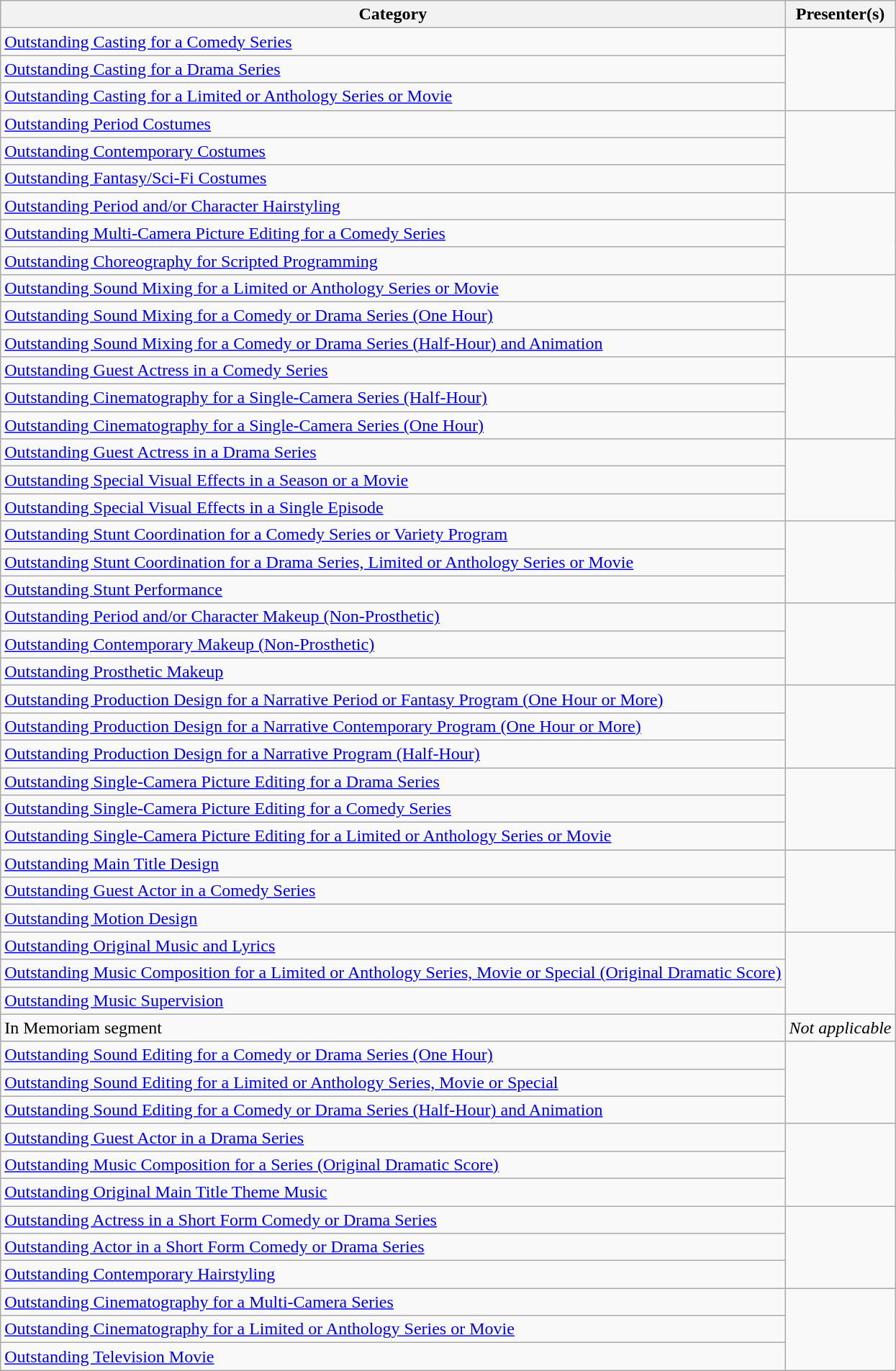<table class="wikitable sortable" style="max-width:90%">
<tr>
<th scope="col">Category</th>
<th scope="col">Presenter(s)</th>
</tr>
<tr>
<td><a href='#'>Outstanding Casting for a Comedy Series</a></td>
<td rowspan="3"></td>
</tr>
<tr>
<td><a href='#'>Outstanding Casting for a Drama Series</a></td>
</tr>
<tr>
<td><a href='#'>Outstanding Casting for a Limited or Anthology Series or Movie</a></td>
</tr>
<tr>
<td><a href='#'>Outstanding Period Costumes</a></td>
<td rowspan="3"></td>
</tr>
<tr>
<td><a href='#'>Outstanding Contemporary Costumes</a></td>
</tr>
<tr>
<td><a href='#'>Outstanding Fantasy/Sci-Fi Costumes</a></td>
</tr>
<tr>
<td><a href='#'>Outstanding Period and/or Character Hairstyling</a></td>
<td rowspan="3"></td>
</tr>
<tr>
<td><a href='#'>Outstanding Multi-Camera Picture Editing for a Comedy Series</a></td>
</tr>
<tr>
<td><a href='#'>Outstanding Choreography for Scripted Programming</a></td>
</tr>
<tr>
<td><a href='#'>Outstanding Sound Mixing for a Limited or Anthology Series or Movie</a></td>
<td rowspan="3"></td>
</tr>
<tr>
<td><a href='#'>Outstanding Sound Mixing for a Comedy or Drama Series (One Hour)</a></td>
</tr>
<tr>
<td><a href='#'>Outstanding Sound Mixing for a Comedy or Drama Series (Half-Hour) and Animation</a></td>
</tr>
<tr>
<td><a href='#'>Outstanding Guest Actress in a Comedy Series</a></td>
<td rowspan="3"></td>
</tr>
<tr>
<td><a href='#'>Outstanding Cinematography for a Single-Camera Series (Half-Hour)</a></td>
</tr>
<tr>
<td><a href='#'>Outstanding Cinematography for a Single-Camera Series (One Hour)</a></td>
</tr>
<tr>
<td><a href='#'>Outstanding Guest Actress in a Drama Series</a></td>
<td rowspan="3"></td>
</tr>
<tr>
<td><a href='#'>Outstanding Special Visual Effects in a Season or a Movie</a></td>
</tr>
<tr>
<td><a href='#'>Outstanding Special Visual Effects in a Single Episode</a></td>
</tr>
<tr>
<td><a href='#'>Outstanding Stunt Coordination for a Comedy Series or Variety Program</a></td>
<td rowspan="3"></td>
</tr>
<tr>
<td><a href='#'>Outstanding Stunt Coordination for a Drama Series, Limited or Anthology Series or Movie</a></td>
</tr>
<tr>
<td><a href='#'>Outstanding Stunt Performance</a></td>
</tr>
<tr>
<td><a href='#'>Outstanding Period and/or Character Makeup (Non-Prosthetic)</a></td>
<td rowspan="3"></td>
</tr>
<tr>
<td><a href='#'>Outstanding Contemporary Makeup (Non-Prosthetic)</a></td>
</tr>
<tr>
<td><a href='#'>Outstanding Prosthetic Makeup</a></td>
</tr>
<tr>
<td><a href='#'>Outstanding Production Design for a Narrative Period or Fantasy Program (One Hour or More)</a></td>
<td rowspan="3"></td>
</tr>
<tr>
<td><a href='#'>Outstanding Production Design for a Narrative Contemporary Program (One Hour or More)</a></td>
</tr>
<tr>
<td><a href='#'>Outstanding Production Design for a Narrative Program (Half-Hour)</a></td>
</tr>
<tr>
<td><a href='#'>Outstanding Single-Camera Picture Editing for a Drama Series</a></td>
<td rowspan="3"></td>
</tr>
<tr>
<td><a href='#'>Outstanding Single-Camera Picture Editing for a Comedy Series</a></td>
</tr>
<tr>
<td><a href='#'>Outstanding Single-Camera Picture Editing for a Limited or Anthology Series or Movie</a></td>
</tr>
<tr>
<td><a href='#'>Outstanding Main Title Design</a></td>
<td rowspan="3"></td>
</tr>
<tr>
<td><a href='#'>Outstanding Guest Actor in a Comedy Series</a></td>
</tr>
<tr>
<td><a href='#'>Outstanding Motion Design</a></td>
</tr>
<tr>
<td><a href='#'>Outstanding Original Music and Lyrics</a></td>
<td rowspan="3"></td>
</tr>
<tr>
<td><a href='#'>Outstanding Music Composition for a Limited or Anthology Series, Movie or Special (Original Dramatic Score)</a></td>
</tr>
<tr>
<td><a href='#'>Outstanding Music Supervision</a></td>
</tr>
<tr>
<td>In Memoriam segment</td>
<td><em>Not applicable</em></td>
</tr>
<tr>
<td><a href='#'>Outstanding Sound Editing for a Comedy or Drama Series (One Hour)</a></td>
<td rowspan="3"></td>
</tr>
<tr>
<td><a href='#'>Outstanding Sound Editing for a Limited or Anthology Series, Movie or Special</a></td>
</tr>
<tr>
<td><a href='#'>Outstanding Sound Editing for a Comedy or Drama Series (Half-Hour) and Animation</a></td>
</tr>
<tr>
<td><a href='#'>Outstanding Guest Actor in a Drama Series</a></td>
<td rowspan="3"></td>
</tr>
<tr>
<td><a href='#'>Outstanding Music Composition for a Series (Original Dramatic Score)</a></td>
</tr>
<tr>
<td><a href='#'>Outstanding Original Main Title Theme Music</a></td>
</tr>
<tr>
<td><a href='#'>Outstanding Actress in a Short Form Comedy or Drama Series</a></td>
<td rowspan="3"></td>
</tr>
<tr>
<td><a href='#'>Outstanding Actor in a Short Form Comedy or Drama Series</a></td>
</tr>
<tr>
<td><a href='#'>Outstanding Contemporary Hairstyling</a></td>
</tr>
<tr>
<td><a href='#'>Outstanding Cinematography for a Multi-Camera Series</a></td>
<td rowspan="3"></td>
</tr>
<tr>
<td><a href='#'>Outstanding Cinematography for a Limited or Anthology Series or Movie</a></td>
</tr>
<tr>
<td><a href='#'>Outstanding Television Movie</a></td>
</tr>
</table>
